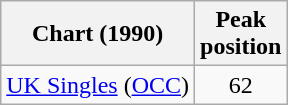<table class="wikitable">
<tr>
<th>Chart (1990)</th>
<th>Peak<br>position</th>
</tr>
<tr>
<td><a href='#'>UK Singles</a> (<a href='#'>OCC</a>)</td>
<td style="text-align:center;">62</td>
</tr>
</table>
